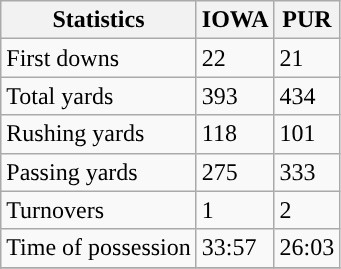<table class="wikitable">
<tr>
<th>Statistics</th>
<th>IOWA</th>
<th>PUR</th>
</tr>
<tr>
<td>First downs</td>
<td>22</td>
<td>21</td>
</tr>
<tr>
<td>Total yards</td>
<td>393</td>
<td>434</td>
</tr>
<tr>
<td>Rushing yards</td>
<td>118</td>
<td>101</td>
</tr>
<tr>
<td>Passing yards</td>
<td>275</td>
<td>333</td>
</tr>
<tr>
<td>Turnovers</td>
<td>1</td>
<td>2</td>
</tr>
<tr>
<td>Time of possession</td>
<td>33:57</td>
<td>26:03</td>
</tr>
<tr>
</tr>
</table>
